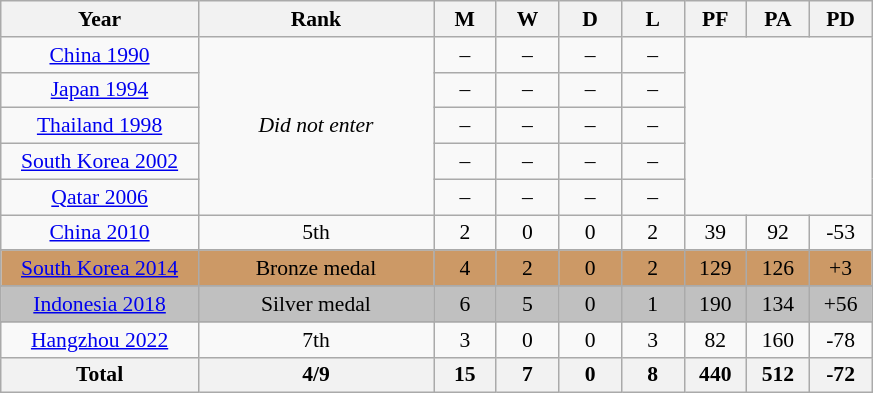<table class="wikitable" style="text-align: center;font-size:90%;">
<tr>
<th width=125>Year</th>
<th width=150>Rank</th>
<th width=35>M</th>
<th width=35>W</th>
<th width=35>D</th>
<th width=35>L</th>
<th width=35>PF</th>
<th width=35>PA</th>
<th width=35>PD</th>
</tr>
<tr>
<td><a href='#'>China 1990</a></td>
<td rowspan=5><em>Did not enter</em></td>
<td>–</td>
<td>–</td>
<td>–</td>
<td>–</td>
</tr>
<tr>
<td><a href='#'>Japan 1994</a></td>
<td>–</td>
<td>–</td>
<td>–</td>
<td>–</td>
</tr>
<tr>
<td><a href='#'>Thailand 1998</a></td>
<td>–</td>
<td>–</td>
<td>–</td>
<td>–</td>
</tr>
<tr>
<td><a href='#'>South Korea 2002</a></td>
<td>–</td>
<td>–</td>
<td>–</td>
<td>–</td>
</tr>
<tr>
<td><a href='#'>Qatar 2006</a></td>
<td>–</td>
<td>–</td>
<td>–</td>
<td>–</td>
</tr>
<tr>
<td><a href='#'>China 2010</a></td>
<td>5th</td>
<td>2</td>
<td>0</td>
<td>0</td>
<td>2</td>
<td>39</td>
<td>92</td>
<td>-53</td>
</tr>
<tr>
</tr>
<tr bgcolor="#cc9966">
<td><a href='#'>South Korea 2014</a></td>
<td>Bronze medal</td>
<td>4</td>
<td>2</td>
<td>0</td>
<td>2</td>
<td>129</td>
<td>126</td>
<td>+3</td>
</tr>
<tr>
</tr>
<tr bgcolor="#C0C0C0">
<td><a href='#'>Indonesia 2018</a></td>
<td>Silver medal</td>
<td>6</td>
<td>5</td>
<td>0</td>
<td>1</td>
<td>190</td>
<td>134</td>
<td>+56</td>
</tr>
<tr>
</tr>
<tr>
</tr>
<tr>
<td><a href='#'>Hangzhou 2022</a></td>
<td>7th</td>
<td>3</td>
<td>0</td>
<td>0</td>
<td>3</td>
<td>82</td>
<td>160</td>
<td>-78</td>
</tr>
<tr>
<th>Total</th>
<th>4/9</th>
<th>15</th>
<th>7</th>
<th>0</th>
<th>8</th>
<th>440</th>
<th>512</th>
<th>-72</th>
</tr>
</table>
